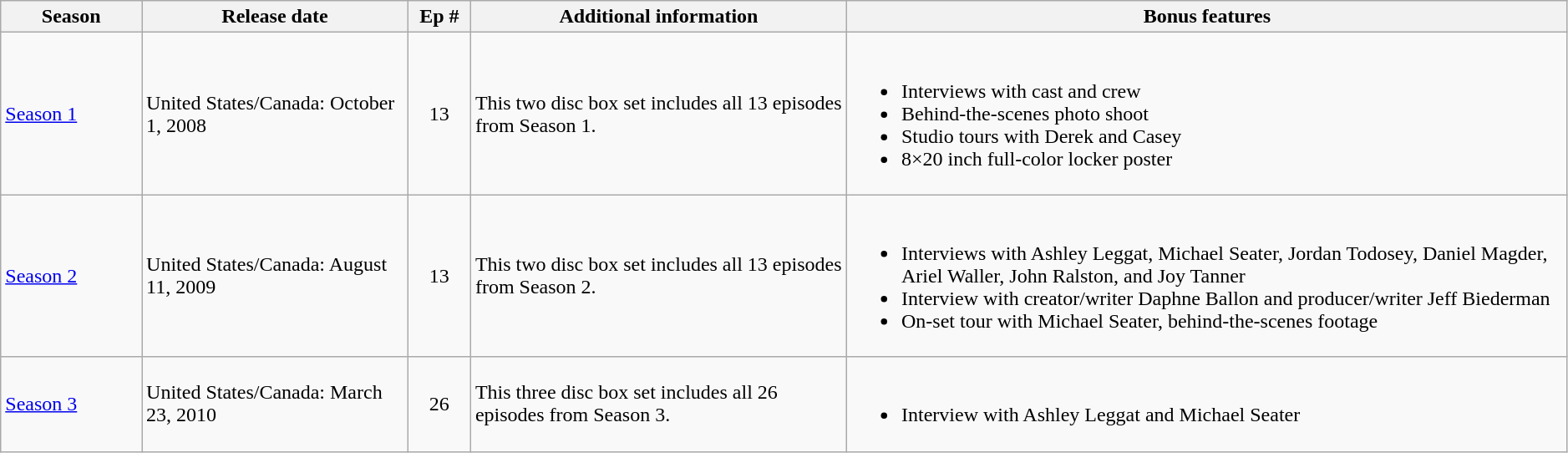<table class="wikitable" style="width:99%">
<tr>
<th width="9%">Season</th>
<th width="17%">Release date</th>
<th width="4%">Ep #</th>
<th width="24%">Additional information</th>
<th>Bonus features</th>
</tr>
<tr>
<td><a href='#'>Season 1</a></td>
<td>United States/Canada: October 1, 2008</td>
<td align="center">13</td>
<td>This two disc box set includes all 13 episodes from Season 1.</td>
<td><br><ul><li>Interviews with cast and crew</li><li>Behind-the-scenes photo shoot</li><li>Studio tours with Derek and Casey</li><li>8×20 inch full-color locker poster</li></ul></td>
</tr>
<tr>
<td><a href='#'>Season 2</a></td>
<td>United States/Canada: August 11, 2009</td>
<td align="center">13</td>
<td>This two disc box set includes all 13 episodes from Season 2.</td>
<td><br><ul><li>Interviews with Ashley Leggat, Michael Seater, Jordan Todosey, Daniel Magder, Ariel Waller, John Ralston, and Joy Tanner</li><li>Interview with creator/writer Daphne Ballon and producer/writer Jeff Biederman</li><li>On-set tour with Michael Seater, behind-the-scenes footage</li></ul></td>
</tr>
<tr>
<td><a href='#'>Season 3</a></td>
<td>United States/Canada: March 23, 2010</td>
<td align="center">26</td>
<td>This three disc box set includes all 26 episodes from Season 3.</td>
<td><br><ul><li>Interview with Ashley Leggat and Michael Seater</li></ul></td>
</tr>
</table>
